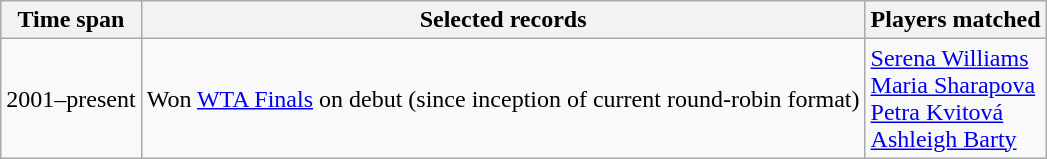<table class="wikitable collapsible collapsed">
<tr>
<th>Time span</th>
<th>Selected records</th>
<th>Players matched</th>
</tr>
<tr>
<td>2001–present</td>
<td>Won <a href='#'>WTA Finals</a> on debut (since inception of current round-robin format)</td>
<td><a href='#'>Serena Williams</a><br><a href='#'>Maria Sharapova</a><br><a href='#'>Petra Kvitová</a><br><a href='#'>Ashleigh Barty</a></td>
</tr>
</table>
